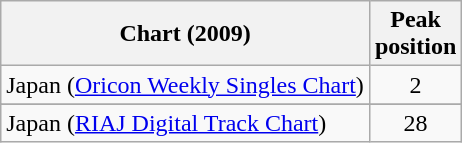<table class="wikitable sortable" border="1">
<tr>
<th>Chart (2009)</th>
<th>Peak<br>position</th>
</tr>
<tr>
<td>Japan (<a href='#'>Oricon Weekly Singles Chart</a>)</td>
<td style="text-align:center;">2</td>
</tr>
<tr>
</tr>
<tr>
<td>Japan (<a href='#'>RIAJ Digital Track Chart</a>)</td>
<td style="text-align:center;">28</td>
</tr>
</table>
